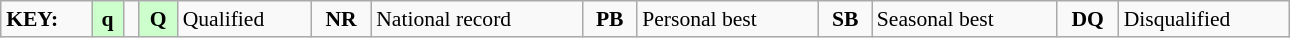<table class="wikitable" style="margin:0.5em auto; font-size:90%;position:relative;" width=68%>
<tr>
<td><strong>KEY:</strong></td>
<td bgcolor=ccffcc align=center><strong>q</strong></td>
<td></td>
<td bgcolor=ccffcc align=center><strong>Q</strong></td>
<td>Qualified</td>
<td align=center><strong>NR</strong></td>
<td>National record</td>
<td align=center><strong>PB</strong></td>
<td>Personal best</td>
<td align=center><strong>SB</strong></td>
<td>Seasonal best</td>
<td align=center><strong>DQ</strong></td>
<td>Disqualified</td>
</tr>
</table>
